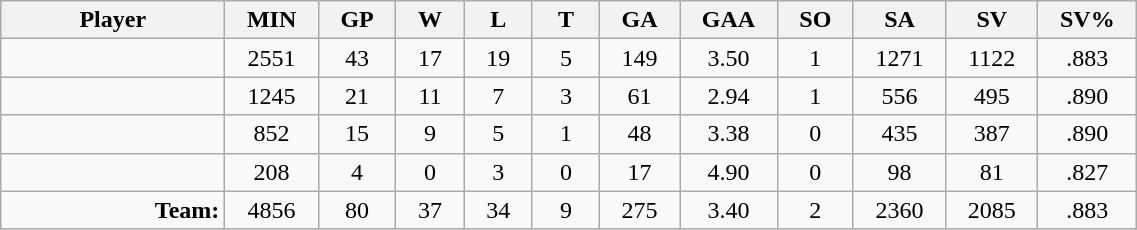<table class="wikitable sortable" width="60%">
<tr>
<th bgcolor="#DDDDFF" width="10%">Player</th>
<th width="3%" bgcolor="#DDDDFF" title="Minutes played">MIN</th>
<th width="3%" bgcolor="#DDDDFF" title="Games played in">GP</th>
<th width="3%" bgcolor="#DDDDFF" title="Wins">W</th>
<th width="3%" bgcolor="#DDDDFF"title="Losses">L</th>
<th width="3%" bgcolor="#DDDDFF" title="Ties">T</th>
<th width="3%" bgcolor="#DDDDFF" title="Goals against">GA</th>
<th width="3%" bgcolor="#DDDDFF" title="Goals against average">GAA</th>
<th width="3%" bgcolor="#DDDDFF"title="Shut-outs">SO</th>
<th width="3%" bgcolor="#DDDDFF" title="Shots against">SA</th>
<th width="3%" bgcolor="#DDDDFF" title="Shots saved">SV</th>
<th width="3%" bgcolor="#DDDDFF" title="Save percentage">SV%</th>
</tr>
<tr align="center">
<td align="right"></td>
<td>2551</td>
<td>43</td>
<td>17</td>
<td>19</td>
<td>5</td>
<td>149</td>
<td>3.50</td>
<td>1</td>
<td>1271</td>
<td>1122</td>
<td>.883</td>
</tr>
<tr align="center">
<td align="right"></td>
<td>1245</td>
<td>21</td>
<td>11</td>
<td>7</td>
<td>3</td>
<td>61</td>
<td>2.94</td>
<td>1</td>
<td>556</td>
<td>495</td>
<td>.890</td>
</tr>
<tr align="center">
<td align="right"></td>
<td>852</td>
<td>15</td>
<td>9</td>
<td>5</td>
<td>1</td>
<td>48</td>
<td>3.38</td>
<td>0</td>
<td>435</td>
<td>387</td>
<td>.890</td>
</tr>
<tr align="center">
<td align="right"></td>
<td>208</td>
<td>4</td>
<td>0</td>
<td>3</td>
<td>0</td>
<td>17</td>
<td>4.90</td>
<td>0</td>
<td>98</td>
<td>81</td>
<td>.827</td>
</tr>
<tr align="center">
<td align="right"><strong>Team:</strong></td>
<td>4856</td>
<td>80</td>
<td>37</td>
<td>34</td>
<td>9</td>
<td>275</td>
<td>3.40</td>
<td>2</td>
<td>2360</td>
<td>2085</td>
<td>.883</td>
</tr>
</table>
